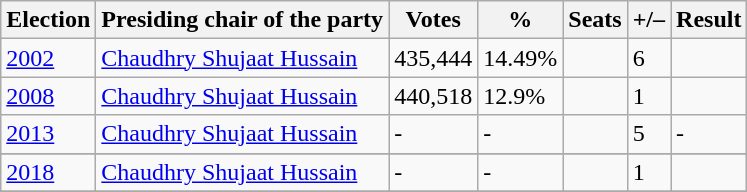<table class="wikitable">
<tr>
<th><strong>Election</strong></th>
<th>Presiding chair of the party</th>
<th><strong>Votes</strong></th>
<th><strong>%</strong></th>
<th><strong>Seats</strong></th>
<th>+/–</th>
<th>Result</th>
</tr>
<tr>
<td><a href='#'>2002</a></td>
<td><a href='#'>Chaudhry Shujaat Hussain</a></td>
<td>435,444</td>
<td>14.49%</td>
<td></td>
<td>6</td>
<td></td>
</tr>
<tr>
<td><a href='#'>2008</a></td>
<td><a href='#'>Chaudhry Shujaat Hussain</a></td>
<td>440,518</td>
<td>12.9%</td>
<td></td>
<td> 1</td>
<td></td>
</tr>
<tr>
<td><a href='#'>2013</a></td>
<td><a href='#'>Chaudhry Shujaat Hussain</a></td>
<td>-</td>
<td>-</td>
<td></td>
<td> 5</td>
<td>-</td>
</tr>
<tr>
</tr>
<tr>
<td><a href='#'>2018</a></td>
<td><a href='#'>Chaudhry Shujaat Hussain</a></td>
<td>-</td>
<td>-</td>
<td></td>
<td> 1</td>
<td></td>
</tr>
<tr>
</tr>
</table>
